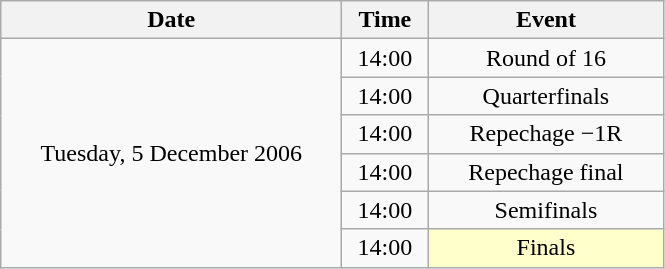<table class = "wikitable" style="text-align:center;">
<tr>
<th width=220>Date</th>
<th width=50>Time</th>
<th width=150>Event</th>
</tr>
<tr>
<td rowspan=6>Tuesday, 5 December 2006</td>
<td>14:00</td>
<td>Round of 16</td>
</tr>
<tr>
<td>14:00</td>
<td>Quarterfinals</td>
</tr>
<tr>
<td>14:00</td>
<td>Repechage −1R</td>
</tr>
<tr>
<td>14:00</td>
<td>Repechage final</td>
</tr>
<tr>
<td>14:00</td>
<td>Semifinals</td>
</tr>
<tr>
<td>14:00</td>
<td bgcolor=ffffcc>Finals</td>
</tr>
</table>
